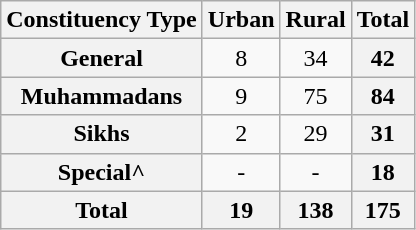<table class="wikitable" style="text-align:center">
<tr>
<th>Constituency Type</th>
<th>Urban</th>
<th>Rural</th>
<th>Total</th>
</tr>
<tr>
<th>General</th>
<td>8</td>
<td>34</td>
<th>42</th>
</tr>
<tr>
<th>Muhammadans</th>
<td>9</td>
<td>75</td>
<th>84</th>
</tr>
<tr>
<th>Sikhs</th>
<td>2</td>
<td>29</td>
<th>31</th>
</tr>
<tr>
<th>Special^</th>
<td>-</td>
<td>-</td>
<th>18</th>
</tr>
<tr>
<th>Total</th>
<th>19</th>
<th>138</th>
<th>175</th>
</tr>
</table>
